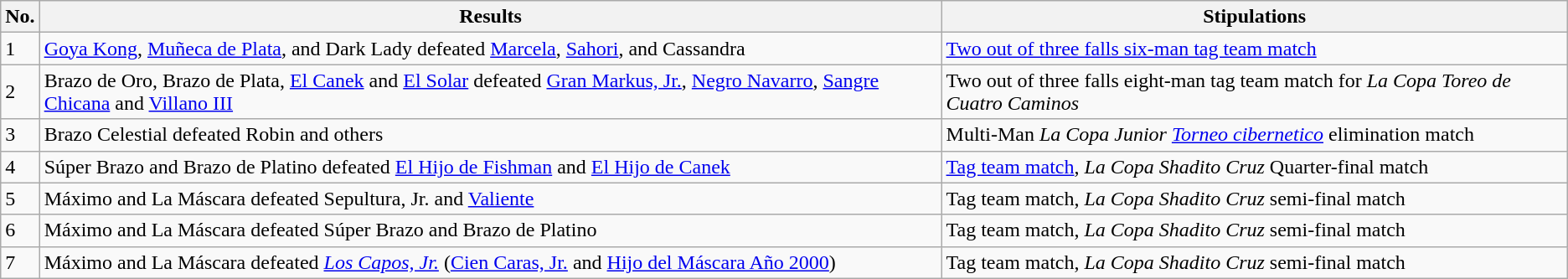<table class="wikitable">
<tr>
<th>No.</th>
<th>Results</th>
<th>Stipulations</th>
</tr>
<tr>
<td>1</td>
<td><a href='#'>Goya Kong</a>, <a href='#'>Muñeca de Plata</a>, and Dark Lady defeated <a href='#'>Marcela</a>, <a href='#'>Sahori</a>, and Cassandra</td>
<td><a href='#'>Two out of three falls six-man tag team match</a></td>
</tr>
<tr>
<td>2</td>
<td>Brazo de Oro, Brazo de Plata, <a href='#'>El Canek</a> and <a href='#'>El Solar</a> defeated <a href='#'>Gran Markus, Jr.</a>, <a href='#'>Negro Navarro</a>, <a href='#'>Sangre Chicana</a> and <a href='#'>Villano III</a></td>
<td>Two out of three falls eight-man tag team match for <em>La Copa Toreo de Cuatro Caminos</em></td>
</tr>
<tr>
<td>3</td>
<td>Brazo Celestial defeated Robin and others</td>
<td>Multi-Man <em>La Copa Junior</em> <em><a href='#'>Torneo cibernetico</a></em> elimination match</td>
</tr>
<tr>
<td>4</td>
<td>Súper Brazo and Brazo de Platino defeated <a href='#'>El Hijo de Fishman</a> and <a href='#'>El Hijo de Canek</a></td>
<td><a href='#'>Tag team match</a>, <em>La Copa Shadito Cruz</em> Quarter-final match</td>
</tr>
<tr>
<td>5</td>
<td>Máximo and La Máscara defeated Sepultura, Jr. and <a href='#'>Valiente</a></td>
<td>Tag team match, <em>La Copa Shadito Cruz</em> semi-final match</td>
</tr>
<tr>
<td>6</td>
<td>Máximo and La Máscara defeated Súper Brazo and Brazo de Platino</td>
<td>Tag team match, <em>La Copa Shadito Cruz</em> semi-final match</td>
</tr>
<tr>
<td>7</td>
<td>Máximo and La Máscara defeated <em><a href='#'>Los Capos, Jr.</a></em> (<a href='#'>Cien Caras, Jr.</a> and <a href='#'>Hijo del Máscara Año 2000</a>)</td>
<td>Tag team match, <em>La Copa Shadito Cruz</em> semi-final match</td>
</tr>
</table>
